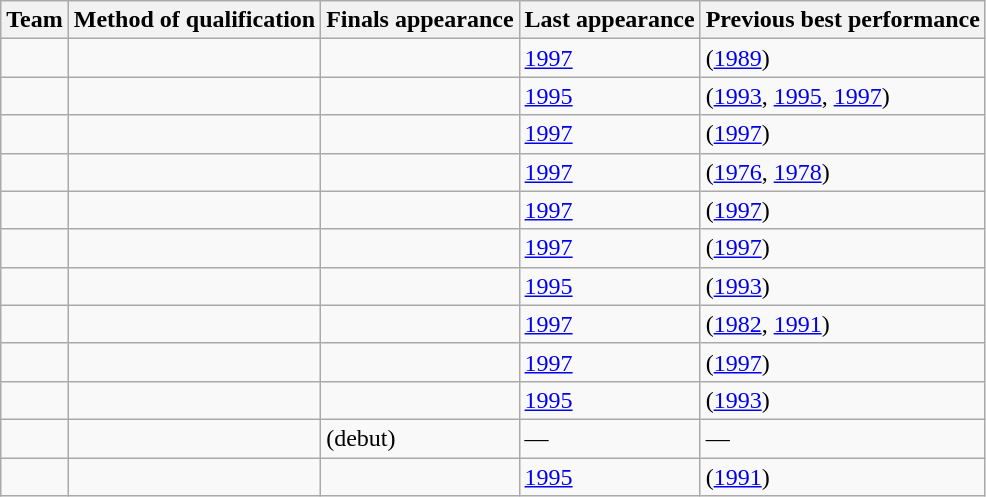<table class="wikitable sortable">
<tr>
<th>Team</th>
<th>Method of qualification</th>
<th>Finals appearance</th>
<th>Last appearance</th>
<th>Previous best performance</th>
</tr>
<tr>
<td></td>
<td></td>
<td></td>
<td><a href='#'>1997</a></td>
<td> (<a href='#'>1989</a>)</td>
</tr>
<tr>
<td></td>
<td></td>
<td></td>
<td><a href='#'>1995</a></td>
<td> (<a href='#'>1993</a>, <a href='#'>1995</a>, <a href='#'>1997</a>)</td>
</tr>
<tr>
<td></td>
<td></td>
<td></td>
<td><a href='#'>1997</a></td>
<td> (<a href='#'>1997</a>)</td>
</tr>
<tr>
<td></td>
<td></td>
<td></td>
<td><a href='#'>1997</a></td>
<td> (<a href='#'>1976</a>, <a href='#'>1978</a>)</td>
</tr>
<tr>
<td></td>
<td></td>
<td></td>
<td><a href='#'>1997</a></td>
<td> (<a href='#'>1997</a>)</td>
</tr>
<tr>
<td></td>
<td></td>
<td></td>
<td><a href='#'>1997</a></td>
<td> (<a href='#'>1997</a>)</td>
</tr>
<tr>
<td></td>
<td></td>
<td></td>
<td><a href='#'>1995</a></td>
<td> (<a href='#'>1993</a>)</td>
</tr>
<tr>
<td></td>
<td></td>
<td></td>
<td><a href='#'>1997</a></td>
<td> (<a href='#'>1982</a>, <a href='#'>1991</a>)</td>
</tr>
<tr>
<td></td>
<td></td>
<td></td>
<td><a href='#'>1997</a></td>
<td> (<a href='#'>1997</a>)</td>
</tr>
<tr>
<td></td>
<td></td>
<td></td>
<td><a href='#'>1995</a></td>
<td> (<a href='#'>1993</a>)</td>
</tr>
<tr>
<td></td>
<td></td>
<td> (debut)</td>
<td>—</td>
<td>—</td>
</tr>
<tr>
<td></td>
<td></td>
<td></td>
<td><a href='#'>1995</a></td>
<td> (<a href='#'>1991</a>)</td>
</tr>
</table>
